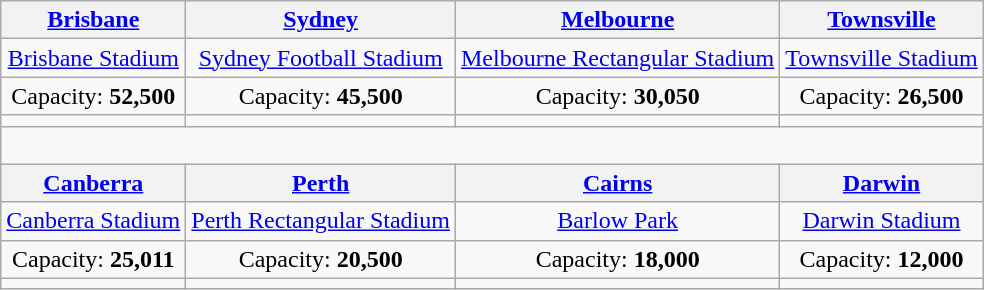<table class="wikitable" style="margin-left: auto; margin-right: auto; border: none;text-align:center">
<tr>
<th><a href='#'>Brisbane</a></th>
<th><a href='#'>Sydney</a></th>
<th><a href='#'>Melbourne</a></th>
<th><a href='#'>Townsville</a></th>
</tr>
<tr>
<td><a href='#'>Brisbane Stadium</a></td>
<td><a href='#'>Sydney Football Stadium</a></td>
<td><a href='#'>Melbourne Rectangular Stadium</a></td>
<td><a href='#'>Townsville Stadium</a></td>
</tr>
<tr>
<td>Capacity: <strong>52,500</strong></td>
<td>Capacity: <strong>45,500</strong></td>
<td>Capacity: <strong>30,050</strong></td>
<td>Capacity: <strong>26,500</strong></td>
</tr>
<tr>
<td></td>
<td></td>
<td></td>
<td></td>
</tr>
<tr>
<td colspan="4"><br></td>
</tr>
<tr>
<th><a href='#'>Canberra</a></th>
<th><a href='#'>Perth</a></th>
<th><a href='#'>Cairns</a></th>
<th><a href='#'>Darwin</a></th>
</tr>
<tr>
<td><a href='#'>Canberra Stadium</a></td>
<td><a href='#'>Perth Rectangular Stadium</a></td>
<td><a href='#'>Barlow Park</a></td>
<td><a href='#'>Darwin Stadium</a></td>
</tr>
<tr>
<td>Capacity: <strong>25,011</strong></td>
<td>Capacity: <strong>20,500</strong></td>
<td>Capacity: <strong>18,000</strong></td>
<td>Capacity: <strong>12,000</strong></td>
</tr>
<tr>
<td></td>
<td></td>
<td></td>
<td></td>
</tr>
</table>
